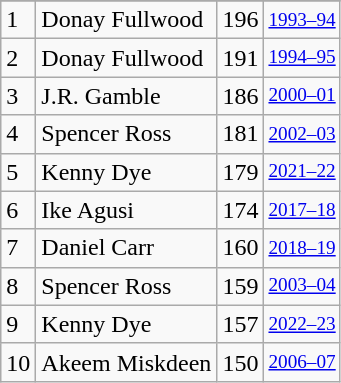<table class="wikitable">
<tr>
</tr>
<tr>
<td>1</td>
<td>Donay Fullwood</td>
<td>196</td>
<td style="font-size:80%;"><a href='#'>1993–94</a></td>
</tr>
<tr>
<td>2</td>
<td>Donay Fullwood</td>
<td>191</td>
<td style="font-size:80%;"><a href='#'>1994–95</a></td>
</tr>
<tr>
<td>3</td>
<td>J.R. Gamble</td>
<td>186</td>
<td style="font-size:80%;"><a href='#'>2000–01</a></td>
</tr>
<tr>
<td>4</td>
<td>Spencer Ross</td>
<td>181</td>
<td style="font-size:80%;"><a href='#'>2002–03</a></td>
</tr>
<tr>
<td>5</td>
<td>Kenny Dye</td>
<td>179</td>
<td style="font-size:80%;"><a href='#'>2021–22</a></td>
</tr>
<tr>
<td>6</td>
<td>Ike Agusi</td>
<td>174</td>
<td style="font-size:80%;"><a href='#'>2017–18</a></td>
</tr>
<tr>
<td>7</td>
<td>Daniel Carr</td>
<td>160</td>
<td style="font-size:80%;"><a href='#'>2018–19</a></td>
</tr>
<tr>
<td>8</td>
<td>Spencer Ross</td>
<td>159</td>
<td style="font-size:80%;"><a href='#'>2003–04</a></td>
</tr>
<tr>
<td>9</td>
<td>Kenny Dye</td>
<td>157</td>
<td style="font-size:80%;"><a href='#'>2022–23</a></td>
</tr>
<tr>
<td>10</td>
<td>Akeem Miskdeen</td>
<td>150</td>
<td style="font-size:80%;"><a href='#'>2006–07</a></td>
</tr>
</table>
